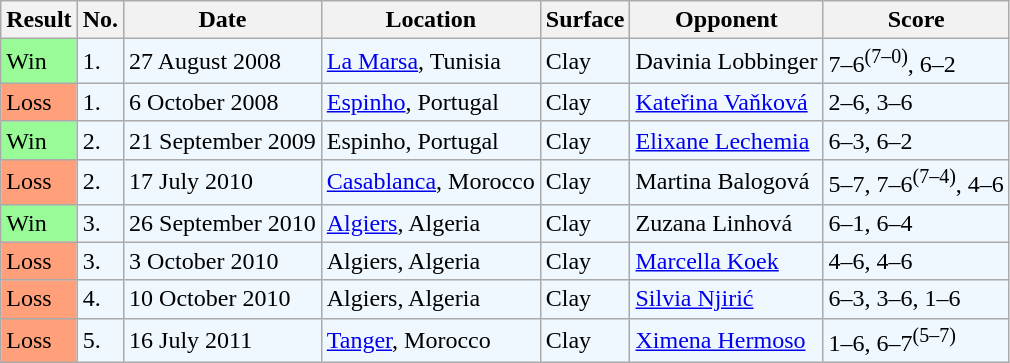<table class="sortable wikitable">
<tr>
<th>Result</th>
<th>No.</th>
<th>Date</th>
<th>Location</th>
<th>Surface</th>
<th>Opponent</th>
<th class="unsortable">Score</th>
</tr>
<tr style="background:#f0f8ff;">
<td style="background:#98fb98;">Win</td>
<td>1.</td>
<td>27 August 2008</td>
<td><a href='#'>La Marsa</a>, Tunisia</td>
<td>Clay</td>
<td> Davinia Lobbinger</td>
<td>7–6<sup>(7–0)</sup>, 6–2</td>
</tr>
<tr style="background:#f0f8ff;">
<td style="background:#ffa07a;">Loss</td>
<td>1.</td>
<td>6 October 2008</td>
<td><a href='#'>Espinho</a>, Portugal</td>
<td>Clay</td>
<td> <a href='#'>Kateřina Vaňková</a></td>
<td>2–6, 3–6</td>
</tr>
<tr style="background:#f0f8ff;">
<td style="background:#98fb98;">Win</td>
<td>2.</td>
<td>21 September 2009</td>
<td>Espinho, Portugal</td>
<td>Clay</td>
<td> <a href='#'>Elixane Lechemia</a></td>
<td>6–3, 6–2</td>
</tr>
<tr style="background:#f0f8ff;">
<td style="background:#ffa07a;">Loss</td>
<td>2.</td>
<td>17 July 2010</td>
<td><a href='#'>Casablanca</a>, Morocco</td>
<td>Clay</td>
<td> Martina Balogová</td>
<td>5–7, 7–6<sup>(7–4)</sup>, 4–6</td>
</tr>
<tr style="background:#f0f8ff;">
<td style="background:#98fb98;">Win</td>
<td>3.</td>
<td>26 September 2010</td>
<td><a href='#'>Algiers</a>, Algeria</td>
<td>Clay</td>
<td> Zuzana Linhová</td>
<td>6–1, 6–4</td>
</tr>
<tr style="background:#f0f8ff;">
<td style="background:#ffa07a;">Loss</td>
<td>3.</td>
<td>3 October 2010</td>
<td>Algiers, Algeria</td>
<td>Clay</td>
<td> <a href='#'>Marcella Koek</a></td>
<td>4–6, 4–6</td>
</tr>
<tr style="background:#f0f8ff;">
<td style="background:#ffa07a;">Loss</td>
<td>4.</td>
<td>10 October 2010</td>
<td>Algiers, Algeria</td>
<td>Clay</td>
<td> <a href='#'>Silvia Njirić</a></td>
<td>6–3, 3–6, 1–6</td>
</tr>
<tr style="background:#f0f8ff;">
<td style="background:#ffa07a;">Loss</td>
<td>5.</td>
<td>16 July 2011</td>
<td><a href='#'>Tanger</a>, Morocco</td>
<td>Clay</td>
<td> <a href='#'>Ximena Hermoso</a></td>
<td>1–6, 6–7<sup>(5–7)</sup></td>
</tr>
</table>
